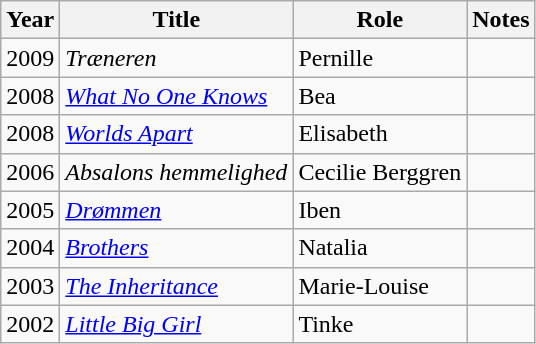<table class="wikitable sortable">
<tr>
<th>Year</th>
<th>Title</th>
<th>Role</th>
<th class="unsortable">Notes</th>
</tr>
<tr>
<td>2009</td>
<td><em>Træneren</em></td>
<td>Pernille</td>
<td></td>
</tr>
<tr>
<td>2008</td>
<td><em><a href='#'>What No One Knows</a></em></td>
<td>Bea</td>
<td></td>
</tr>
<tr>
<td>2008</td>
<td><em><a href='#'>Worlds Apart</a></em></td>
<td>Elisabeth</td>
<td></td>
</tr>
<tr>
<td>2006</td>
<td><em>Absalons hemmelighed</em></td>
<td>Cecilie Berggren</td>
<td></td>
</tr>
<tr>
<td>2005</td>
<td><em><a href='#'>Drømmen</a></em></td>
<td>Iben</td>
<td></td>
</tr>
<tr>
<td>2004</td>
<td><em><a href='#'>Brothers</a></em></td>
<td>Natalia</td>
<td></td>
</tr>
<tr>
<td>2003</td>
<td><em><a href='#'>The Inheritance</a></em></td>
<td>Marie-Louise</td>
<td></td>
</tr>
<tr>
<td>2002</td>
<td><em><a href='#'>Little Big Girl</a></em></td>
<td>Tinke</td>
<td></td>
</tr>
</table>
